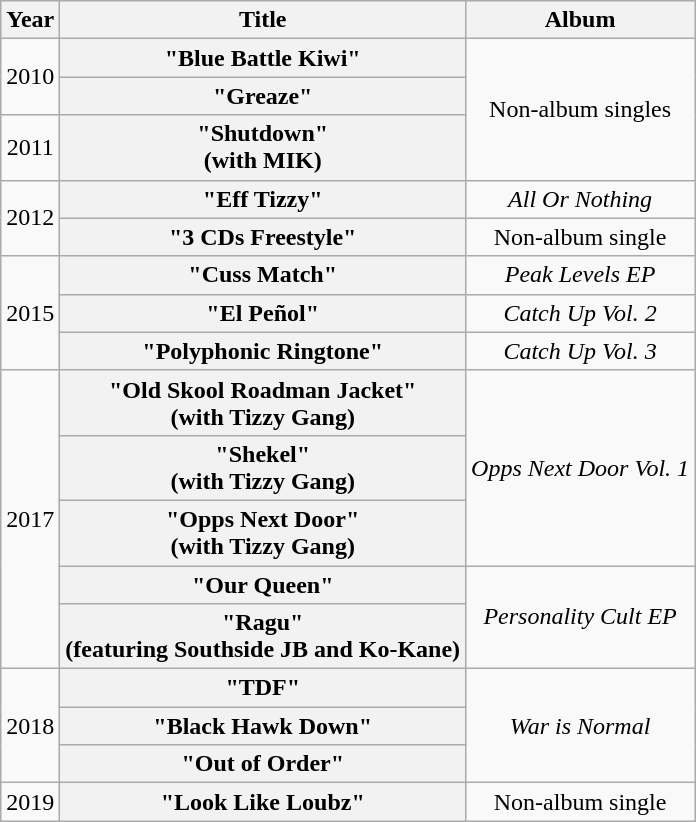<table class="wikitable plainrowheaders" style="text-align:center;">
<tr>
<th scope="col">Year</th>
<th scope="col">Title</th>
<th scope="col">Album</th>
</tr>
<tr>
<td rowspan="2">2010</td>
<th scope="row">"Blue Battle Kiwi"</th>
<td rowspan="3">Non-album singles</td>
</tr>
<tr>
<th scope="row">"Greaze"</th>
</tr>
<tr>
<td rowspan="1">2011</td>
<th scope="row">"Shutdown"<br><span>(with MIK)</span></th>
</tr>
<tr>
<td rowspan="2">2012</td>
<th scope="row">"Eff Tizzy"</th>
<td><em>All Or Nothing</em></td>
</tr>
<tr>
<th scope="row">"3 CDs Freestyle"</th>
<td>Non-album single</td>
</tr>
<tr>
<td rowspan="3">2015</td>
<th scope="row">"Cuss Match"</th>
<td><em>Peak Levels EP</em></td>
</tr>
<tr>
<th scope="row">"El Peñol"</th>
<td><em>Catch Up Vol. 2</em></td>
</tr>
<tr>
<th scope="row">"Polyphonic Ringtone"</th>
<td><em>Catch Up Vol. 3</em></td>
</tr>
<tr>
<td rowspan="5">2017</td>
<th scope="row">"Old Skool Roadman Jacket"<br><span>(with Tizzy Gang)</span></th>
<td rowspan="3"><em>Opps Next Door Vol. 1</em></td>
</tr>
<tr>
<th scope="row">"Shekel"<br><span>(with Tizzy Gang)</span></th>
</tr>
<tr>
<th scope="row">"Opps Next Door"<br><span>(with Tizzy Gang)</span></th>
</tr>
<tr>
<th scope="row">"Our Queen"</th>
<td rowspan="2"><em>Personality Cult EP</em></td>
</tr>
<tr>
<th scope="row">"Ragu"<br><span>(featuring Southside JB and Ko-Kane)</span></th>
</tr>
<tr>
<td rowspan="3">2018</td>
<th scope="row">"TDF"</th>
<td rowspan="3"><em>War is Normal</em></td>
</tr>
<tr>
<th scope="row">"Black Hawk Down"</th>
</tr>
<tr>
<th scope="row">"Out of Order"</th>
</tr>
<tr>
<td rowspan="1">2019</td>
<th scope="row">"Look Like Loubz"</th>
<td>Non-album single</td>
</tr>
</table>
